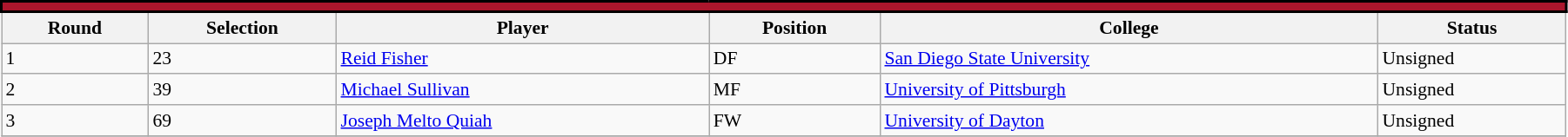<table class="wikitable sortable" style="width:95%; text-align:center; font-size:90%; text-align:left;">
<tr style="border-spacing: 2px; border: 2px solid black;">
<td colspan="6" border="#000000" style="color:#000; background:#ac162c; text-align:center;"><strong></strong></td>
</tr>
<tr>
<th>Round</th>
<th>Selection</th>
<th>Player</th>
<th>Position</th>
<th>College</th>
<th>Status</th>
</tr>
<tr>
<td>1</td>
<td>23</td>
<td><a href='#'>Reid Fisher</a></td>
<td>DF</td>
<td><a href='#'>San Diego State University</a></td>
<td>Unsigned</td>
</tr>
<tr>
<td>2</td>
<td>39</td>
<td><a href='#'>Michael Sullivan</a></td>
<td>MF</td>
<td><a href='#'>University of Pittsburgh</a></td>
<td>Unsigned</td>
</tr>
<tr>
<td>3</td>
<td>69</td>
<td><a href='#'>Joseph Melto Quiah</a></td>
<td>FW</td>
<td><a href='#'>University of Dayton</a></td>
<td>Unsigned</td>
</tr>
<tr>
</tr>
</table>
